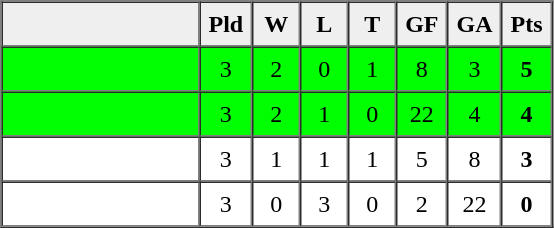<table border=1 cellpadding=5 cellspacing=0>
<tr>
<th bgcolor="#efefef" width="120"></th>
<th bgcolor="#efefef" width="20">Pld</th>
<th bgcolor="#efefef" width="20">W</th>
<th bgcolor="#efefef" width="20">L</th>
<th bgcolor="#efefef" width="20">T</th>
<th bgcolor="#efefef" width="20">GF</th>
<th bgcolor="#efefef" width="20">GA</th>
<th bgcolor="#efefef" width="20">Pts</th>
</tr>
<tr align=center bgcolor="lime">
<td align=left></td>
<td>3</td>
<td>2</td>
<td>0</td>
<td>1</td>
<td>8</td>
<td>3</td>
<td><strong>5</strong></td>
</tr>
<tr align=center bgcolor="lime">
<td align=left></td>
<td>3</td>
<td>2</td>
<td>1</td>
<td>0</td>
<td>22</td>
<td>4</td>
<td><strong>4</strong></td>
</tr>
<tr align=center>
<td align=left></td>
<td>3</td>
<td>1</td>
<td>1</td>
<td>1</td>
<td>5</td>
<td>8</td>
<td><strong>3</strong></td>
</tr>
<tr align=center>
<td align=left></td>
<td>3</td>
<td>0</td>
<td>3</td>
<td>0</td>
<td>2</td>
<td>22</td>
<td><strong>0</strong></td>
</tr>
<tr align=center>
</tr>
</table>
